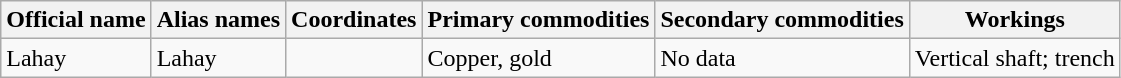<table class="sortable wikitable">
<tr>
<th>Official name</th>
<th>Alias names</th>
<th>Coordinates</th>
<th>Primary commodities</th>
<th>Secondary commodities</th>
<th>Workings</th>
</tr>
<tr>
<td>Lahay</td>
<td>Lahay</td>
<td></td>
<td>Copper, gold</td>
<td>No data</td>
<td>Vertical shaft; trench</td>
</tr>
</table>
